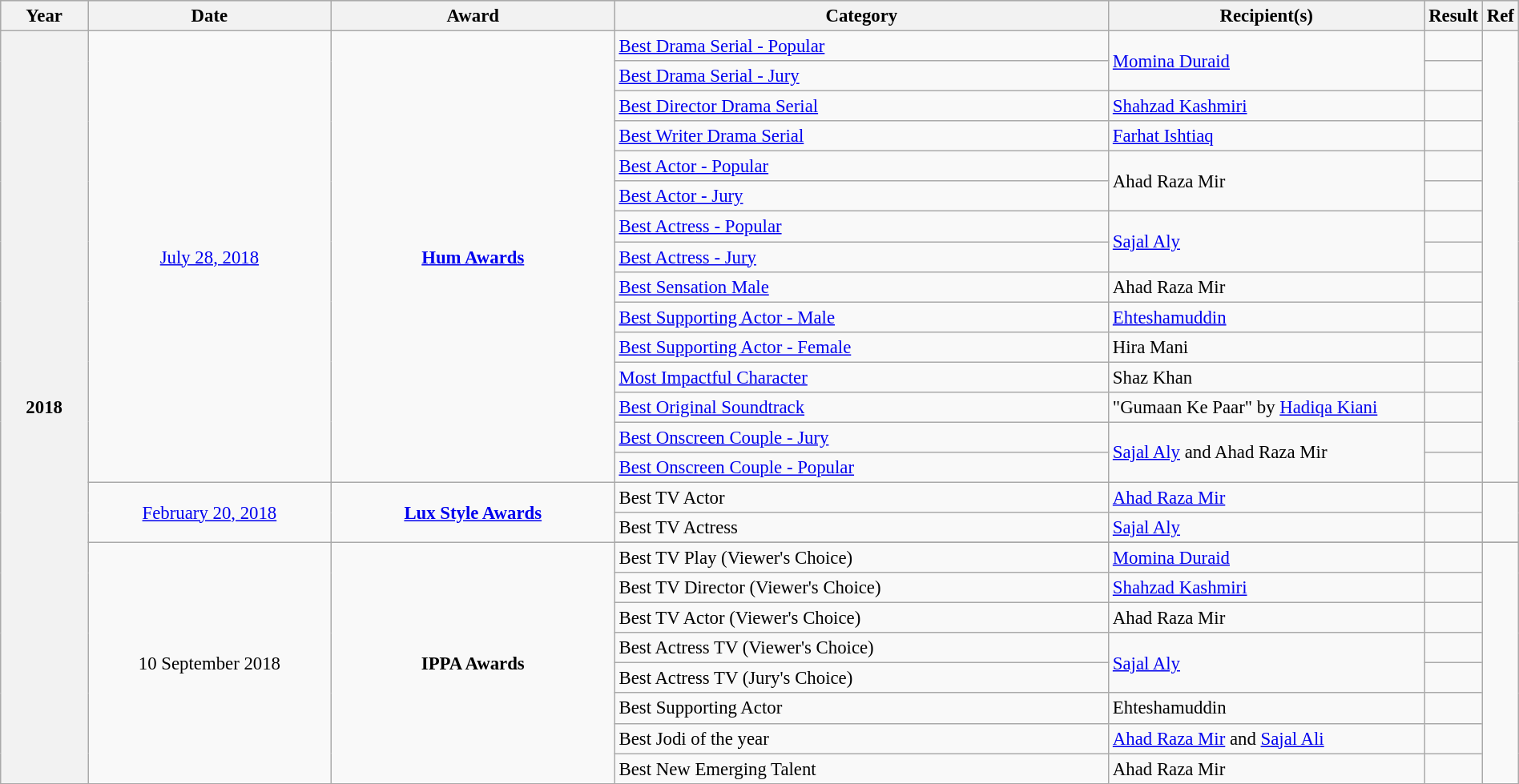<table class="wikitable" width="100%" style="font-size: 95%;">
<tr style="background:#ccc; text-align:center;">
<th scope="col" width="6%">Year</th>
<th scope="col" width="17%">Date</th>
<th scope="col" width="20%">Award</th>
<th scope="col" width="35%">Category</th>
<th scope="col" width="30%">Recipient(s)</th>
<th scope="col" width="10%">Result</th>
<th scope="col" wodth="6%">Ref</th>
</tr>
<tr>
<th rowspan="29" style="text-align:center;">2018</th>
<td rowspan="15" style="text-align:center;"><a href='#'>July 28, 2018</a></td>
<td rowspan="15" style="text-align:center;"><strong><a href='#'>Hum Awards</a></strong></td>
<td><a href='#'>Best Drama Serial - Popular</a></td>
<td rowspan="2"><a href='#'>Momina Duraid</a></td>
<td></td>
<td rowspan="15"></td>
</tr>
<tr>
<td><a href='#'>Best Drama Serial - Jury</a></td>
<td></td>
</tr>
<tr>
<td><a href='#'>Best Director Drama Serial</a></td>
<td><a href='#'>Shahzad Kashmiri</a></td>
<td></td>
</tr>
<tr>
<td><a href='#'>Best Writer Drama Serial</a></td>
<td><a href='#'>Farhat Ishtiaq</a></td>
<td></td>
</tr>
<tr>
<td><a href='#'>Best Actor - Popular</a></td>
<td rowspan="2">Ahad Raza Mir</td>
<td></td>
</tr>
<tr>
<td><a href='#'>Best Actor - Jury</a></td>
<td></td>
</tr>
<tr>
<td><a href='#'>Best Actress - Popular</a></td>
<td rowspan="2"><a href='#'>Sajal Aly</a></td>
<td></td>
</tr>
<tr>
<td><a href='#'>Best Actress - Jury</a></td>
<td></td>
</tr>
<tr>
<td><a href='#'>Best Sensation Male</a></td>
<td>Ahad Raza Mir</td>
<td></td>
</tr>
<tr>
<td><a href='#'>Best Supporting Actor - Male</a></td>
<td><a href='#'>Ehteshamuddin</a></td>
<td></td>
</tr>
<tr>
<td><a href='#'>Best Supporting Actor - Female</a></td>
<td>Hira Mani</td>
<td></td>
</tr>
<tr>
<td><a href='#'>Most Impactful Character</a></td>
<td>Shaz Khan</td>
<td></td>
</tr>
<tr>
<td><a href='#'>Best Original Soundtrack</a></td>
<td>"Gumaan Ke Paar" by <a href='#'>Hadiqa Kiani</a></td>
<td></td>
</tr>
<tr>
<td><a href='#'>Best Onscreen Couple - Jury</a></td>
<td rowspan="2"><a href='#'>Sajal Aly</a> and Ahad Raza Mir</td>
<td></td>
</tr>
<tr>
<td><a href='#'>Best Onscreen Couple - Popular</a></td>
<td></td>
</tr>
<tr>
<td rowspan="2" style="text-align:center;"><a href='#'>February 20, 2018</a></td>
<td rowspan="2" style="text-align:center;"><strong><a href='#'>Lux Style Awards</a></strong></td>
<td>Best TV Actor</td>
<td><a href='#'>Ahad Raza Mir</a></td>
<td></td>
<td rowspan="2"></td>
</tr>
<tr>
<td>Best TV Actress</td>
<td><a href='#'>Sajal Aly</a></td>
<td></td>
</tr>
<tr>
<td rowspan="9" style="text-align:center;">10 September 2018</td>
<td rowspan="9" style="text-align:center;"><strong>IPPA Awards</strong></td>
</tr>
<tr>
<td>Best TV Play (Viewer's Choice)</td>
<td><a href='#'>Momina Duraid</a></td>
<td></td>
<td rowspan="9"></td>
</tr>
<tr>
<td>Best TV Director (Viewer's Choice)</td>
<td><a href='#'>Shahzad Kashmiri</a></td>
<td></td>
</tr>
<tr>
<td>Best TV Actor (Viewer's Choice)</td>
<td>Ahad Raza Mir</td>
<td></td>
</tr>
<tr>
<td>Best Actress TV (Viewer's Choice)</td>
<td rowspan="2"><a href='#'>Sajal Aly</a></td>
<td></td>
</tr>
<tr>
<td>Best Actress TV (Jury's Choice)</td>
<td></td>
</tr>
<tr>
<td>Best Supporting Actor</td>
<td>Ehteshamuddin</td>
<td></td>
</tr>
<tr>
<td>Best Jodi of the year</td>
<td><a href='#'>Ahad Raza Mir</a> and <a href='#'>Sajal Ali</a></td>
<td></td>
</tr>
<tr>
<td>Best New Emerging Talent</td>
<td>Ahad Raza Mir</td>
<td></td>
</tr>
</table>
